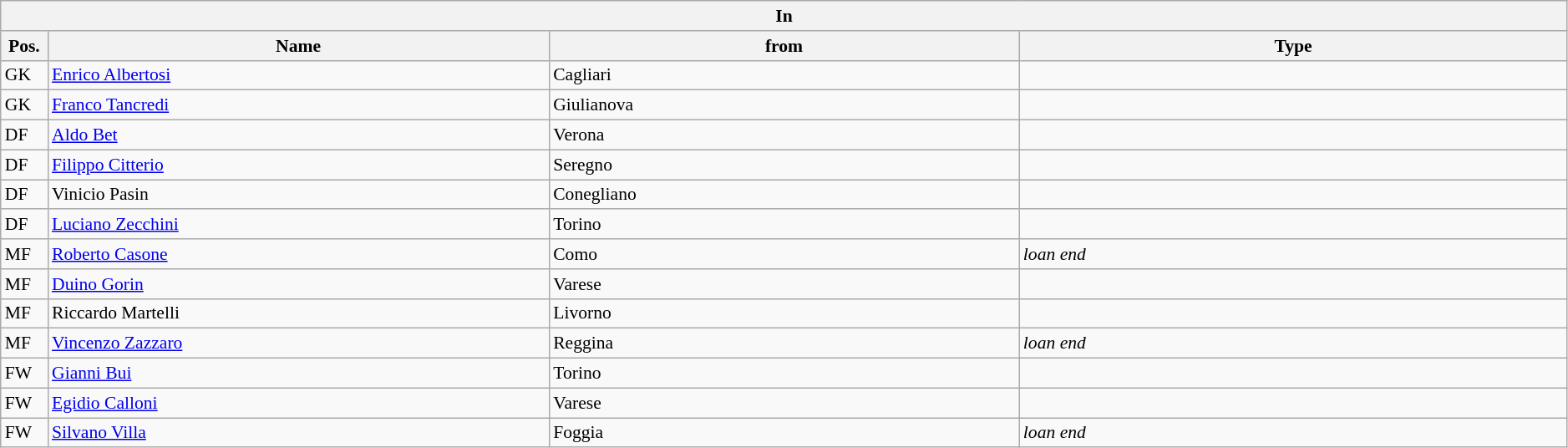<table class="wikitable" style="font-size:90%;width:99%;">
<tr>
<th colspan="4">In</th>
</tr>
<tr>
<th width=3%>Pos.</th>
<th width=32%>Name</th>
<th width=30%>from</th>
<th width=35%>Type</th>
</tr>
<tr>
<td>GK</td>
<td><a href='#'>Enrico Albertosi</a></td>
<td>Cagliari</td>
<td></td>
</tr>
<tr>
<td>GK</td>
<td><a href='#'>Franco Tancredi</a></td>
<td>Giulianova</td>
<td></td>
</tr>
<tr>
<td>DF</td>
<td><a href='#'>Aldo Bet</a></td>
<td>Verona</td>
<td></td>
</tr>
<tr>
<td>DF</td>
<td><a href='#'>Filippo Citterio</a></td>
<td>Seregno</td>
<td></td>
</tr>
<tr>
<td>DF</td>
<td>Vinicio Pasin</td>
<td>Conegliano</td>
<td></td>
</tr>
<tr>
<td>DF</td>
<td><a href='#'>Luciano Zecchini</a></td>
<td>Torino</td>
<td></td>
</tr>
<tr>
<td>MF</td>
<td><a href='#'>Roberto Casone</a></td>
<td>Como</td>
<td><em>loan end</em></td>
</tr>
<tr>
<td>MF</td>
<td><a href='#'>Duino Gorin</a></td>
<td>Varese</td>
<td></td>
</tr>
<tr>
<td>MF</td>
<td>Riccardo Martelli</td>
<td>Livorno</td>
<td></td>
</tr>
<tr>
<td>MF</td>
<td><a href='#'>Vincenzo Zazzaro</a></td>
<td>Reggina</td>
<td><em>loan end</em></td>
</tr>
<tr>
<td>FW</td>
<td><a href='#'>Gianni Bui</a></td>
<td>Torino</td>
<td></td>
</tr>
<tr>
<td>FW</td>
<td><a href='#'>Egidio Calloni</a></td>
<td>Varese</td>
<td></td>
</tr>
<tr>
<td>FW</td>
<td><a href='#'>Silvano Villa</a></td>
<td>Foggia</td>
<td><em>loan end</em></td>
</tr>
</table>
